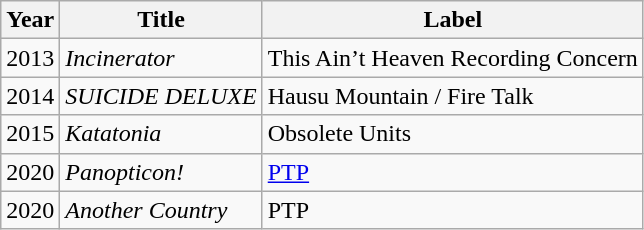<table class="wikitable sortable">
<tr>
<th>Year</th>
<th>Title</th>
<th>Label</th>
</tr>
<tr>
<td>2013</td>
<td><em>Incinerator</em></td>
<td>This Ain’t Heaven Recording Concern</td>
</tr>
<tr>
<td>2014</td>
<td><em>SUICIDE DELUXE</em></td>
<td>Hausu Mountain / Fire Talk</td>
</tr>
<tr>
<td>2015</td>
<td><em>Katatonia</em></td>
<td>Obsolete Units</td>
</tr>
<tr>
<td>2020</td>
<td><em>Panopticon!</em></td>
<td><a href='#'>PTP</a></td>
</tr>
<tr>
<td>2020</td>
<td><em>Another Country</em></td>
<td>PTP</td>
</tr>
</table>
